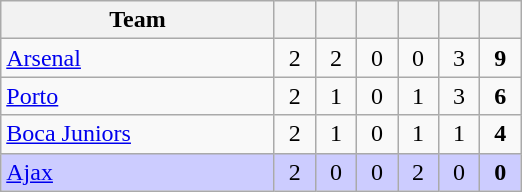<table class="wikitable" style="text-align: center;">
<tr>
<th style="width:175px;">Team</th>
<th width="20"></th>
<th width="20"></th>
<th width="20"></th>
<th width="20"></th>
<th width="20"></th>
<th width="20"></th>
</tr>
<tr bgcolor=>
<td align=left> <a href='#'>Arsenal</a></td>
<td>2</td>
<td>2</td>
<td>0</td>
<td>0</td>
<td>3</td>
<td><strong>9</strong></td>
</tr>
<tr bgcolor=>
<td align=left> <a href='#'>Porto</a></td>
<td>2</td>
<td>1</td>
<td>0</td>
<td>1</td>
<td>3</td>
<td><strong>6</strong></td>
</tr>
<tr bgcolor=>
<td align=left> <a href='#'>Boca Juniors</a></td>
<td>2</td>
<td>1</td>
<td>0</td>
<td>1</td>
<td>1</td>
<td><strong>4</strong></td>
</tr>
<tr bgcolor=ccccff>
<td align=left> <a href='#'>Ajax</a></td>
<td>2</td>
<td>0</td>
<td>0</td>
<td>2</td>
<td>0</td>
<td><strong>0</strong></td>
</tr>
</table>
